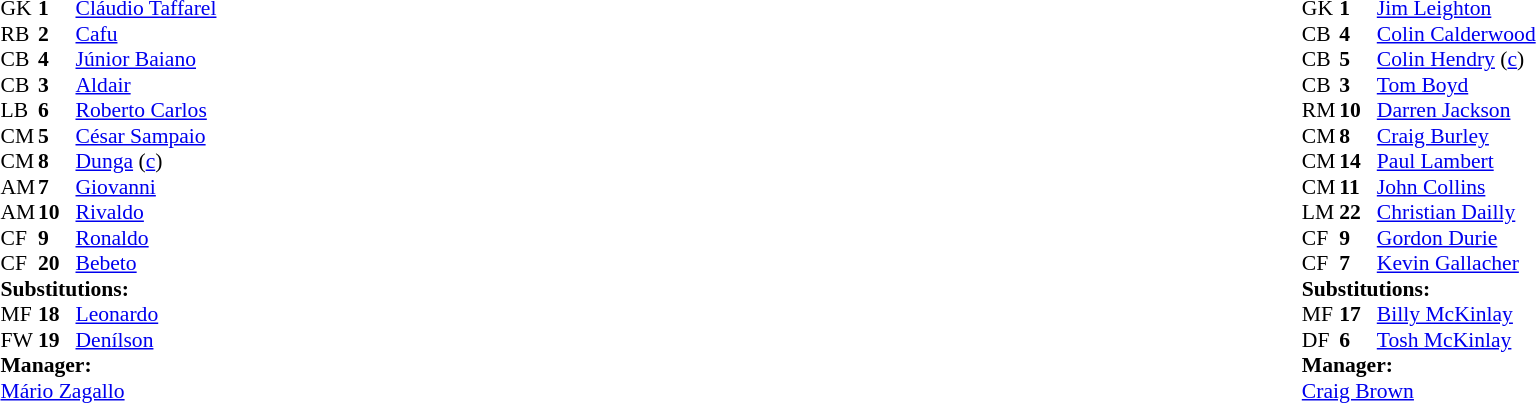<table width="100%">
<tr>
<td valign="top" width="50%"><br><table style="font-size: 90%" cellspacing="0" cellpadding="0">
<tr>
<th width="25"></th>
<th width="25"></th>
</tr>
<tr>
<td>GK</td>
<td><strong>1</strong></td>
<td><a href='#'>Cláudio Taffarel</a></td>
</tr>
<tr>
<td>RB</td>
<td><strong>2</strong></td>
<td><a href='#'>Cafu</a></td>
</tr>
<tr>
<td>CB</td>
<td><strong>4</strong></td>
<td><a href='#'>Júnior Baiano</a></td>
</tr>
<tr>
<td>CB</td>
<td><strong>3</strong></td>
<td><a href='#'>Aldair</a></td>
<td></td>
</tr>
<tr>
<td>LB</td>
<td><strong>6</strong></td>
<td><a href='#'>Roberto Carlos</a></td>
</tr>
<tr>
<td>CM</td>
<td><strong>5</strong></td>
<td><a href='#'>César Sampaio</a></td>
<td></td>
</tr>
<tr>
<td>CM</td>
<td><strong>8</strong></td>
<td><a href='#'>Dunga</a> (<a href='#'>c</a>)</td>
</tr>
<tr>
<td>AM</td>
<td><strong>7</strong></td>
<td><a href='#'>Giovanni</a></td>
<td></td>
<td></td>
</tr>
<tr>
<td>AM</td>
<td><strong>10</strong></td>
<td><a href='#'>Rivaldo</a></td>
</tr>
<tr>
<td>CF</td>
<td><strong>9</strong></td>
<td><a href='#'>Ronaldo</a></td>
</tr>
<tr>
<td>CF</td>
<td><strong>20</strong></td>
<td><a href='#'>Bebeto</a></td>
<td></td>
<td></td>
</tr>
<tr>
<td colspan=3><strong>Substitutions:</strong></td>
</tr>
<tr>
<td>MF</td>
<td><strong>18</strong></td>
<td><a href='#'>Leonardo</a></td>
<td></td>
<td></td>
</tr>
<tr>
<td>FW</td>
<td><strong>19</strong></td>
<td><a href='#'>Denílson</a></td>
<td></td>
<td></td>
</tr>
<tr>
<td colspan=3><strong>Manager:</strong></td>
</tr>
<tr>
<td colspan="4"><a href='#'>Mário Zagallo</a></td>
</tr>
</table>
</td>
<td></td>
<td valign="top" width="50%"><br><table style="font-size: 90%" cellspacing="0" cellpadding="0" align=center>
<tr>
<th width="25"></th>
<th width="25"></th>
</tr>
<tr>
<td>GK</td>
<td><strong>1</strong></td>
<td><a href='#'>Jim Leighton</a></td>
</tr>
<tr>
<td>CB</td>
<td><strong>4</strong></td>
<td><a href='#'>Colin Calderwood</a></td>
</tr>
<tr>
<td>CB</td>
<td><strong>5</strong></td>
<td><a href='#'>Colin Hendry</a> (<a href='#'>c</a>)</td>
</tr>
<tr>
<td>CB</td>
<td><strong>3</strong></td>
<td><a href='#'>Tom Boyd</a></td>
</tr>
<tr>
<td>RM</td>
<td><strong>10</strong></td>
<td><a href='#'>Darren Jackson</a></td>
<td></td>
<td></td>
</tr>
<tr>
<td>CM</td>
<td><strong>8</strong></td>
<td><a href='#'>Craig Burley</a></td>
</tr>
<tr>
<td>CM</td>
<td><strong>14</strong></td>
<td><a href='#'>Paul Lambert</a></td>
</tr>
<tr>
<td>CM</td>
<td><strong>11</strong></td>
<td><a href='#'>John Collins</a></td>
</tr>
<tr>
<td>LM</td>
<td><strong>22</strong></td>
<td><a href='#'>Christian Dailly</a></td>
<td></td>
<td></td>
</tr>
<tr>
<td>CF</td>
<td><strong>9</strong></td>
<td><a href='#'>Gordon Durie</a></td>
</tr>
<tr>
<td>CF</td>
<td><strong>7</strong></td>
<td><a href='#'>Kevin Gallacher</a></td>
</tr>
<tr>
<td colspan=3><strong>Substitutions:</strong></td>
</tr>
<tr>
<td>MF</td>
<td><strong>17</strong></td>
<td><a href='#'>Billy McKinlay</a></td>
<td></td>
<td></td>
</tr>
<tr>
<td>DF</td>
<td><strong>6</strong></td>
<td><a href='#'>Tosh McKinlay</a></td>
<td></td>
<td></td>
</tr>
<tr>
<td colspan=3><strong>Manager:</strong></td>
</tr>
<tr>
<td colspan="4"><a href='#'>Craig Brown</a></td>
</tr>
</table>
</td>
</tr>
</table>
